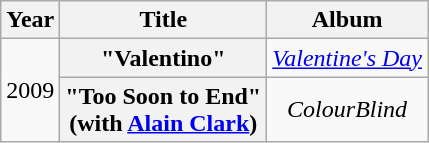<table class="wikitable plainrowheaders" style="text-align:center;">
<tr>
<th scope="col">Year</th>
<th scope="col">Title</th>
<th scope="col">Album</th>
</tr>
<tr>
<td rowspan="2">2009</td>
<th scope="row">"Valentino"</th>
<td><em><a href='#'>Valentine's Day</a></em></td>
</tr>
<tr>
<th scope="row">"Too Soon to End"<br><span>(with <a href='#'>Alain Clark</a>)</span></th>
<td><em>ColourBlind</em></td>
</tr>
</table>
